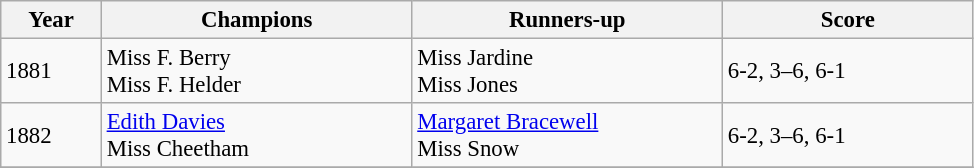<table class="wikitable" style="font-size:95%;">
<tr>
<th style="width:60px;">Year</th>
<th style="width:200px;">Champions</th>
<th style="width:200px;">Runners-up</th>
<th style="width:160px;">Score</th>
</tr>
<tr>
<td>1881</td>
<td> Miss F. Berry<br> Miss F. Helder</td>
<td> Miss Jardine<br> Miss Jones</td>
<td>6-2, 3–6, 6-1</td>
</tr>
<tr>
<td>1882</td>
<td> <a href='#'>Edith Davies</a><br> Miss Cheetham</td>
<td> <a href='#'>Margaret Bracewell</a><br> Miss Snow</td>
<td>6-2, 3–6, 6-1</td>
</tr>
<tr>
</tr>
</table>
